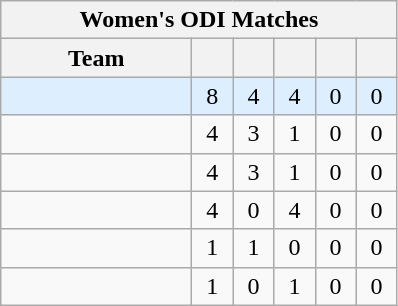<table class="wikitable" style="text-align:center">
<tr>
<th colspan=6>Women's ODI Matches</th>
</tr>
<tr>
<th width=120>Team</th>
<th width=20></th>
<th width=20></th>
<th width=20></th>
<th width=20></th>
<th width=20></th>
</tr>
<tr bgcolor="#ddeeff">
<td align="left"></td>
<td>8</td>
<td>4</td>
<td>4</td>
<td>0</td>
<td>0</td>
</tr>
<tr>
<td align="left"></td>
<td>4</td>
<td>3</td>
<td>1</td>
<td>0</td>
<td>0</td>
</tr>
<tr>
<td align="left"></td>
<td>4</td>
<td>3</td>
<td>1</td>
<td>0</td>
<td>0</td>
</tr>
<tr>
<td align="left"></td>
<td>4</td>
<td>0</td>
<td>4</td>
<td>0</td>
<td>0</td>
</tr>
<tr>
<td align="left"></td>
<td>1</td>
<td>1</td>
<td>0</td>
<td>0</td>
<td>0</td>
</tr>
<tr>
<td align="left"></td>
<td>1</td>
<td>0</td>
<td>1</td>
<td>0</td>
<td>0</td>
</tr>
</table>
